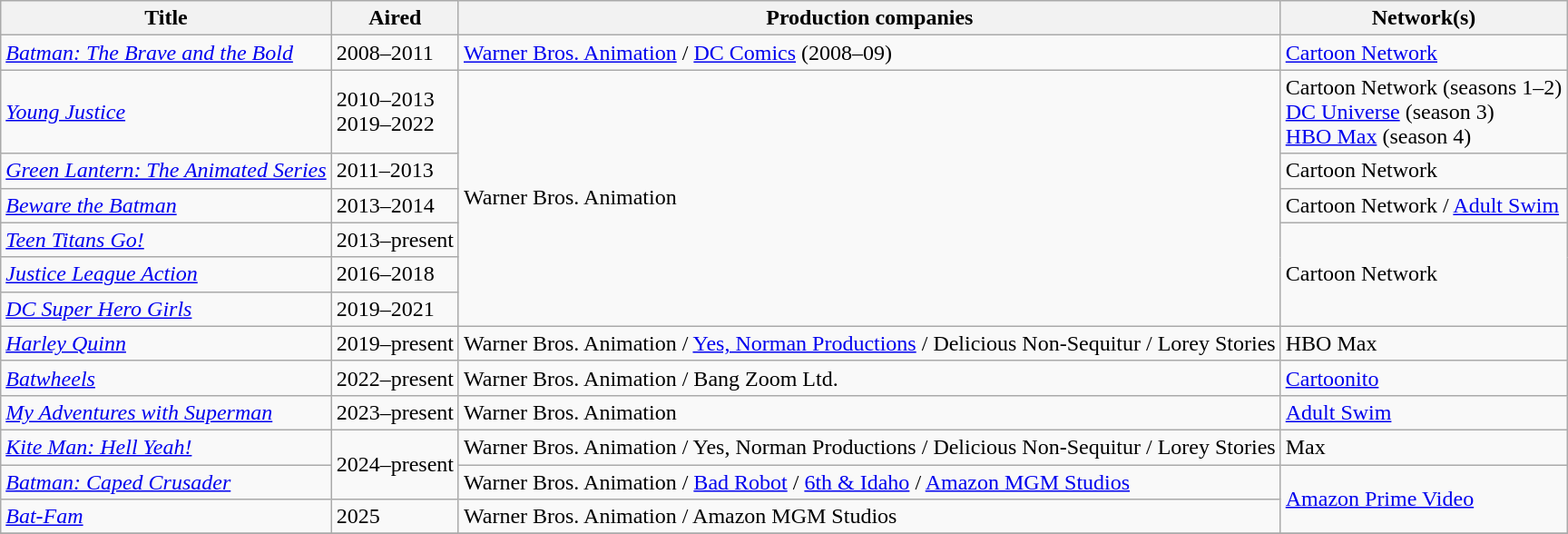<table class="wikitable sortable" style="text-align: left">
<tr>
<th>Title</th>
<th>Aired</th>
<th>Production companies</th>
<th>Network(s)</th>
</tr>
<tr>
<td><em><a href='#'>Batman: The Brave and the Bold</a></em></td>
<td>2008–2011</td>
<td><a href='#'>Warner Bros. Animation</a> / <a href='#'>DC Comics</a> (2008–09)</td>
<td><a href='#'>Cartoon Network</a></td>
</tr>
<tr>
<td><em><a href='#'>Young Justice</a></em></td>
<td>2010–2013<br>2019–2022</td>
<td rowspan="6">Warner Bros. Animation</td>
<td>Cartoon Network (seasons 1–2)<br><a href='#'>DC Universe</a> (season 3)<br><a href='#'>HBO Max</a> (season 4)</td>
</tr>
<tr>
<td><em><a href='#'>Green Lantern: The Animated Series</a></em></td>
<td>2011–2013</td>
<td>Cartoon Network</td>
</tr>
<tr>
<td><em><a href='#'>Beware the Batman</a></em></td>
<td>2013–2014</td>
<td>Cartoon Network / <a href='#'>Adult Swim</a></td>
</tr>
<tr>
<td><em><a href='#'>Teen Titans Go!</a></em></td>
<td>2013–present</td>
<td rowspan="3">Cartoon Network</td>
</tr>
<tr>
<td><em><a href='#'>Justice League Action</a></em></td>
<td>2016–2018</td>
</tr>
<tr>
<td><em><a href='#'>DC Super Hero Girls</a></em></td>
<td>2019–2021</td>
</tr>
<tr>
<td><em><a href='#'>Harley Quinn</a></em></td>
<td>2019–present</td>
<td>Warner Bros. Animation / <a href='#'>Yes, Norman Productions</a> / Delicious Non-Sequitur / Lorey Stories</td>
<td>HBO Max</td>
</tr>
<tr>
<td><em><a href='#'>Batwheels</a></em></td>
<td>2022–present</td>
<td>Warner Bros. Animation / Bang Zoom Ltd.</td>
<td><a href='#'>Cartoonito</a></td>
</tr>
<tr>
<td><em><a href='#'>My Adventures with Superman</a></em></td>
<td>2023–present</td>
<td>Warner Bros. Animation</td>
<td><a href='#'>Adult Swim</a></td>
</tr>
<tr>
<td><em><a href='#'>Kite Man: Hell Yeah!</a></em></td>
<td rowspan="2">2024–present</td>
<td>Warner Bros. Animation / Yes, Norman Productions / Delicious Non-Sequitur / Lorey Stories</td>
<td>Max</td>
</tr>
<tr>
<td><em><a href='#'>Batman: Caped Crusader</a></em></td>
<td>Warner Bros. Animation / <a href='#'>Bad Robot</a> / <a href='#'>6th & Idaho</a> / <a href='#'>Amazon MGM Studios</a></td>
<td rowspan="2"><a href='#'>Amazon Prime Video</a></td>
</tr>
<tr>
<td><em><a href='#'>Bat-Fam</a></em></td>
<td>2025</td>
<td>Warner Bros. Animation / Amazon MGM Studios</td>
</tr>
<tr>
</tr>
</table>
